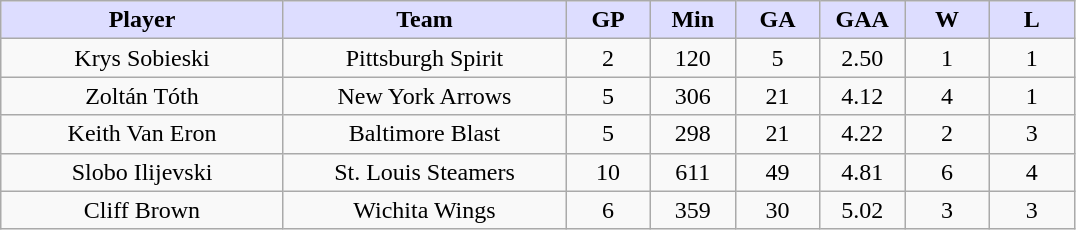<table class="wikitable">
<tr>
<th style="background:#ddf; width:20%;">Player</th>
<th style="background:#ddf; width:20%;">Team</th>
<th style="background:#ddf; width:6%;">GP</th>
<th style="background:#ddf; width:6%;">Min</th>
<th style="background:#ddf; width:6%;">GA</th>
<th style="background:#ddf; width:6%;">GAA</th>
<th style="background:#ddf; width:6%;">W</th>
<th style="background:#ddf; width:6%;">L</th>
</tr>
<tr align=center>
<td>Krys Sobieski</td>
<td>Pittsburgh Spirit</td>
<td>2</td>
<td>120</td>
<td>5</td>
<td>2.50</td>
<td>1</td>
<td>1</td>
</tr>
<tr align=center>
<td>Zoltán Tóth</td>
<td>New York Arrows</td>
<td>5</td>
<td>306</td>
<td>21</td>
<td>4.12</td>
<td>4</td>
<td>1</td>
</tr>
<tr align=center>
<td>Keith Van Eron</td>
<td>Baltimore Blast</td>
<td>5</td>
<td>298</td>
<td>21</td>
<td>4.22</td>
<td>2</td>
<td>3</td>
</tr>
<tr align=center>
<td>Slobo Ilijevski</td>
<td>St. Louis Steamers</td>
<td>10</td>
<td>611</td>
<td>49</td>
<td>4.81</td>
<td>6</td>
<td>4</td>
</tr>
<tr align=center>
<td>Cliff Brown</td>
<td>Wichita Wings</td>
<td>6</td>
<td>359</td>
<td>30</td>
<td>5.02</td>
<td>3</td>
<td>3</td>
</tr>
</table>
